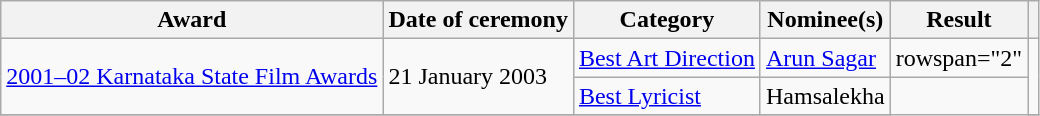<table class="wikitable plainrowheaders sortable">
<tr>
<th scope="col">Award</th>
<th scope="col">Date of ceremony</th>
<th scope="col">Category</th>
<th scope="col">Nominee(s)</th>
<th scope="col">Result</th>
<th scope="col" class="unsortable"></th>
</tr>
<tr>
<td rowspan="2"><a href='#'>2001–02 Karnataka State Film Awards</a></td>
<td rowspan="2">21 January 2003</td>
<td><a href='#'>Best Art Direction</a></td>
<td><a href='#'>Arun Sagar</a></td>
<td>rowspan="2"</td>
<td rowspan="2"></td>
</tr>
<tr>
<td><a href='#'>Best Lyricist</a></td>
<td>Hamsalekha</td>
</tr>
<tr>
</tr>
</table>
